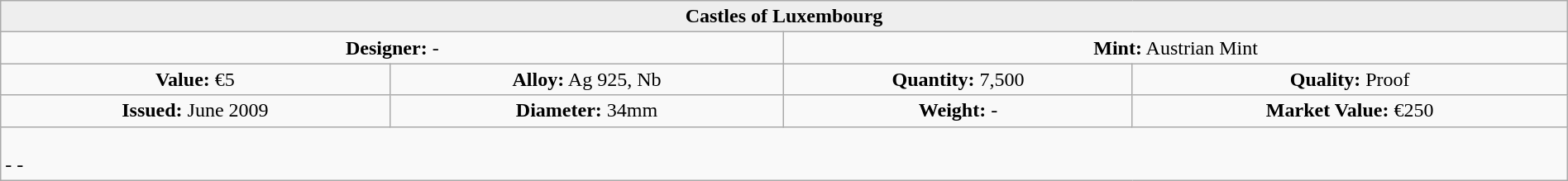<table class="wikitable" width=100%>
<tr>
<th colspan="4" align=center style="background:#eeeeee;">Castles of Luxembourg</th>
</tr>
<tr>
<td colspan="2" width="50%" align=center><strong>Designer:</strong>	-</td>
<td colspan="2" width="50%" align=center><strong>Mint:</strong> Austrian Mint</td>
</tr>
<tr>
<td align=center><strong>Value:</strong>	€5</td>
<td align=center><strong>Alloy:</strong>	Ag 925, Nb</td>
<td align=center><strong>Quantity:</strong>	7,500</td>
<td align=center><strong>Quality:</strong>	Proof</td>
</tr>
<tr>
<td align=center><strong>Issued:</strong>	June 2009</td>
<td align=center><strong>Diameter:</strong>	34mm</td>
<td align=center><strong>Weight:</strong>	-</td>
<td align=center><strong>Market Value:</strong>	€250</td>
</tr>
<tr>
<td colspan="5" align=left><br>-	
-</td>
</tr>
</table>
